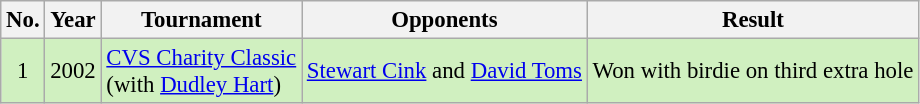<table class="wikitable" style="font-size:95%;">
<tr>
<th>No.</th>
<th>Year</th>
<th>Tournament</th>
<th>Opponents</th>
<th>Result</th>
</tr>
<tr style="background:#D0F0C0;">
<td align=center>1</td>
<td>2002</td>
<td><a href='#'>CVS Charity Classic</a><br>(with  <a href='#'>Dudley Hart</a>)</td>
<td> <a href='#'>Stewart Cink</a> and  <a href='#'>David Toms</a></td>
<td>Won with birdie on third extra hole</td>
</tr>
</table>
